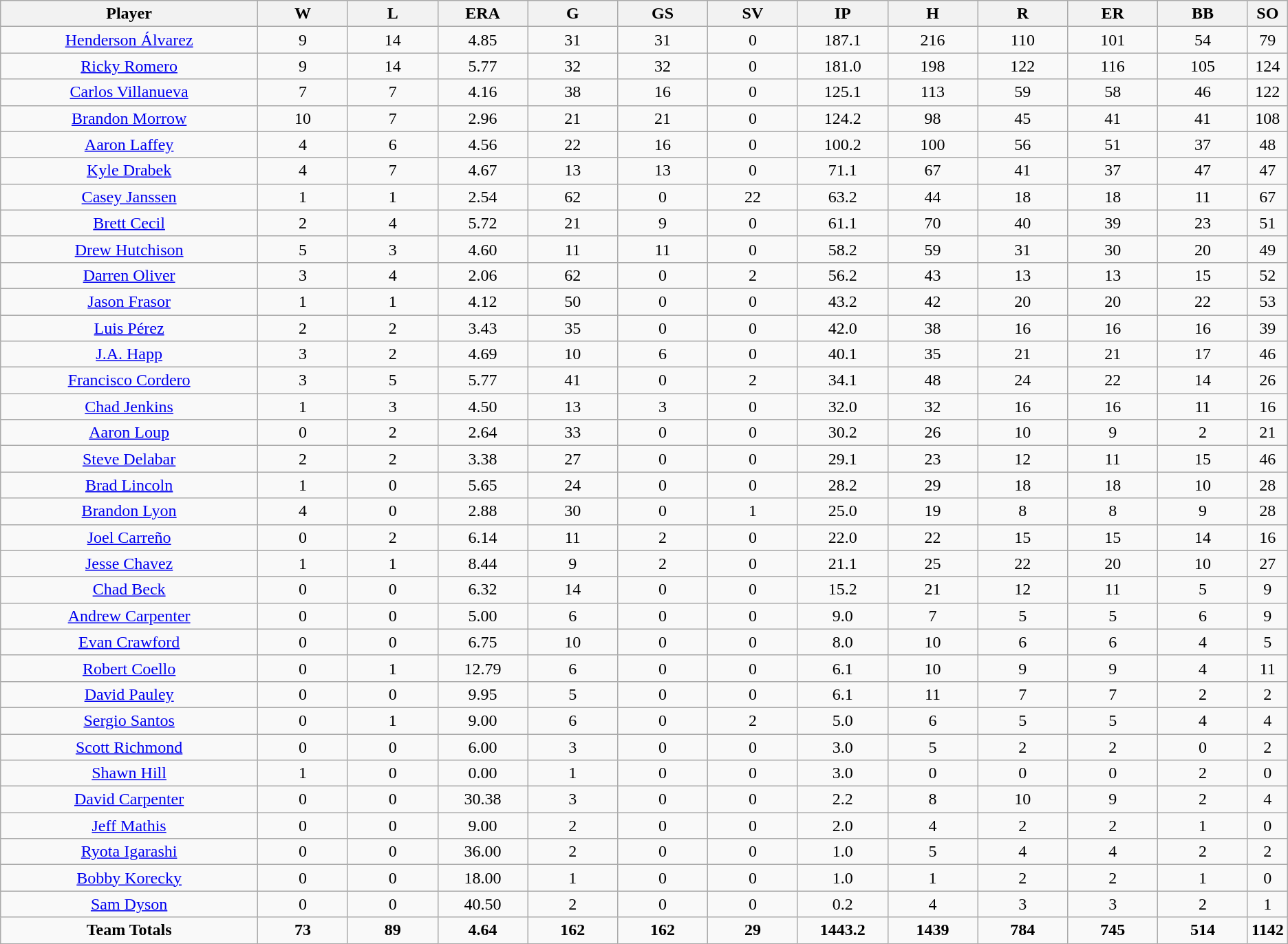<table class=wikitable style="text-align:center">
<tr>
<th bgcolor=#DDDDFF; width="20%">Player</th>
<th bgcolor=#DDDDFF; width="7%">W</th>
<th bgcolor=#DDDDFF; width="7%">L</th>
<th bgcolor=#DDDDFF; width="7%">ERA</th>
<th bgcolor=#DDDDFF; width="7%">G</th>
<th bgcolor=#DDDDFF; width="7%">GS</th>
<th bgcolor=#DDDDFF; width="7%">SV</th>
<th bgcolor=#DDDDFF; width="7%">IP</th>
<th bgcolor=#DDDDFF; width="7%">H</th>
<th bgcolor=#DDDDFF; width="7%">R</th>
<th bgcolor=#DDDDFF; width="7%">ER</th>
<th bgcolor=#DDDDFF; width="7%">BB</th>
<th bgcolor=#DDDDFF; width="7%">SO</th>
</tr>
<tr>
<td><a href='#'>Henderson Álvarez</a></td>
<td>9</td>
<td>14</td>
<td>4.85</td>
<td>31</td>
<td>31</td>
<td>0</td>
<td>187.1</td>
<td>216</td>
<td>110</td>
<td>101</td>
<td>54</td>
<td>79</td>
</tr>
<tr>
<td><a href='#'>Ricky Romero</a></td>
<td>9</td>
<td>14</td>
<td>5.77</td>
<td>32</td>
<td>32</td>
<td>0</td>
<td>181.0</td>
<td>198</td>
<td>122</td>
<td>116</td>
<td>105</td>
<td>124</td>
</tr>
<tr>
<td><a href='#'>Carlos Villanueva</a></td>
<td>7</td>
<td>7</td>
<td>4.16</td>
<td>38</td>
<td>16</td>
<td>0</td>
<td>125.1</td>
<td>113</td>
<td>59</td>
<td>58</td>
<td>46</td>
<td>122</td>
</tr>
<tr>
<td><a href='#'>Brandon Morrow</a></td>
<td>10</td>
<td>7</td>
<td>2.96</td>
<td>21</td>
<td>21</td>
<td>0</td>
<td>124.2</td>
<td>98</td>
<td>45</td>
<td>41</td>
<td>41</td>
<td>108</td>
</tr>
<tr>
<td><a href='#'>Aaron Laffey</a></td>
<td>4</td>
<td>6</td>
<td>4.56</td>
<td>22</td>
<td>16</td>
<td>0</td>
<td>100.2</td>
<td>100</td>
<td>56</td>
<td>51</td>
<td>37</td>
<td>48</td>
</tr>
<tr>
<td><a href='#'>Kyle Drabek</a></td>
<td>4</td>
<td>7</td>
<td>4.67</td>
<td>13</td>
<td>13</td>
<td>0</td>
<td>71.1</td>
<td>67</td>
<td>41</td>
<td>37</td>
<td>47</td>
<td>47</td>
</tr>
<tr>
<td><a href='#'>Casey Janssen</a></td>
<td>1</td>
<td>1</td>
<td>2.54</td>
<td>62</td>
<td>0</td>
<td>22</td>
<td>63.2</td>
<td>44</td>
<td>18</td>
<td>18</td>
<td>11</td>
<td>67</td>
</tr>
<tr>
<td><a href='#'>Brett Cecil</a></td>
<td>2</td>
<td>4</td>
<td>5.72</td>
<td>21</td>
<td>9</td>
<td>0</td>
<td>61.1</td>
<td>70</td>
<td>40</td>
<td>39</td>
<td>23</td>
<td>51</td>
</tr>
<tr>
<td><a href='#'>Drew Hutchison</a></td>
<td>5</td>
<td>3</td>
<td>4.60</td>
<td>11</td>
<td>11</td>
<td>0</td>
<td>58.2</td>
<td>59</td>
<td>31</td>
<td>30</td>
<td>20</td>
<td>49</td>
</tr>
<tr>
<td><a href='#'>Darren Oliver</a></td>
<td>3</td>
<td>4</td>
<td>2.06</td>
<td>62</td>
<td>0</td>
<td>2</td>
<td>56.2</td>
<td>43</td>
<td>13</td>
<td>13</td>
<td>15</td>
<td>52</td>
</tr>
<tr>
<td><a href='#'>Jason Frasor</a></td>
<td>1</td>
<td>1</td>
<td>4.12</td>
<td>50</td>
<td>0</td>
<td>0</td>
<td>43.2</td>
<td>42</td>
<td>20</td>
<td>20</td>
<td>22</td>
<td>53</td>
</tr>
<tr>
<td><a href='#'>Luis Pérez</a></td>
<td>2</td>
<td>2</td>
<td>3.43</td>
<td>35</td>
<td>0</td>
<td>0</td>
<td>42.0</td>
<td>38</td>
<td>16</td>
<td>16</td>
<td>16</td>
<td>39</td>
</tr>
<tr>
<td><a href='#'>J.A. Happ</a></td>
<td>3</td>
<td>2</td>
<td>4.69</td>
<td>10</td>
<td>6</td>
<td>0</td>
<td>40.1</td>
<td>35</td>
<td>21</td>
<td>21</td>
<td>17</td>
<td>46</td>
</tr>
<tr>
<td><a href='#'>Francisco Cordero</a></td>
<td>3</td>
<td>5</td>
<td>5.77</td>
<td>41</td>
<td>0</td>
<td>2</td>
<td>34.1</td>
<td>48</td>
<td>24</td>
<td>22</td>
<td>14</td>
<td>26</td>
</tr>
<tr>
<td><a href='#'>Chad Jenkins</a></td>
<td>1</td>
<td>3</td>
<td>4.50</td>
<td>13</td>
<td>3</td>
<td>0</td>
<td>32.0</td>
<td>32</td>
<td>16</td>
<td>16</td>
<td>11</td>
<td>16</td>
</tr>
<tr>
<td><a href='#'>Aaron Loup</a></td>
<td>0</td>
<td>2</td>
<td>2.64</td>
<td>33</td>
<td>0</td>
<td>0</td>
<td>30.2</td>
<td>26</td>
<td>10</td>
<td>9</td>
<td>2</td>
<td>21</td>
</tr>
<tr>
<td><a href='#'>Steve Delabar</a></td>
<td>2</td>
<td>2</td>
<td>3.38</td>
<td>27</td>
<td>0</td>
<td>0</td>
<td>29.1</td>
<td>23</td>
<td>12</td>
<td>11</td>
<td>15</td>
<td>46</td>
</tr>
<tr>
<td><a href='#'>Brad Lincoln</a></td>
<td>1</td>
<td>0</td>
<td>5.65</td>
<td>24</td>
<td>0</td>
<td>0</td>
<td>28.2</td>
<td>29</td>
<td>18</td>
<td>18</td>
<td>10</td>
<td>28</td>
</tr>
<tr>
<td><a href='#'>Brandon Lyon</a></td>
<td>4</td>
<td>0</td>
<td>2.88</td>
<td>30</td>
<td>0</td>
<td>1</td>
<td>25.0</td>
<td>19</td>
<td>8</td>
<td>8</td>
<td>9</td>
<td>28</td>
</tr>
<tr>
<td><a href='#'>Joel Carreño</a></td>
<td>0</td>
<td>2</td>
<td>6.14</td>
<td>11</td>
<td>2</td>
<td>0</td>
<td>22.0</td>
<td>22</td>
<td>15</td>
<td>15</td>
<td>14</td>
<td>16</td>
</tr>
<tr>
<td><a href='#'>Jesse Chavez</a></td>
<td>1</td>
<td>1</td>
<td>8.44</td>
<td>9</td>
<td>2</td>
<td>0</td>
<td>21.1</td>
<td>25</td>
<td>22</td>
<td>20</td>
<td>10</td>
<td>27</td>
</tr>
<tr>
<td><a href='#'>Chad Beck</a></td>
<td>0</td>
<td>0</td>
<td>6.32</td>
<td>14</td>
<td>0</td>
<td>0</td>
<td>15.2</td>
<td>21</td>
<td>12</td>
<td>11</td>
<td>5</td>
<td>9</td>
</tr>
<tr>
<td><a href='#'>Andrew Carpenter</a></td>
<td>0</td>
<td>0</td>
<td>5.00</td>
<td>6</td>
<td>0</td>
<td>0</td>
<td>9.0</td>
<td>7</td>
<td>5</td>
<td>5</td>
<td>6</td>
<td>9</td>
</tr>
<tr>
<td><a href='#'>Evan Crawford</a></td>
<td>0</td>
<td>0</td>
<td>6.75</td>
<td>10</td>
<td>0</td>
<td>0</td>
<td>8.0</td>
<td>10</td>
<td>6</td>
<td>6</td>
<td>4</td>
<td>5</td>
</tr>
<tr>
<td><a href='#'>Robert Coello</a></td>
<td>0</td>
<td>1</td>
<td>12.79</td>
<td>6</td>
<td>0</td>
<td>0</td>
<td>6.1</td>
<td>10</td>
<td>9</td>
<td>9</td>
<td>4</td>
<td>11</td>
</tr>
<tr>
<td><a href='#'>David Pauley</a></td>
<td>0</td>
<td>0</td>
<td>9.95</td>
<td>5</td>
<td>0</td>
<td>0</td>
<td>6.1</td>
<td>11</td>
<td>7</td>
<td>7</td>
<td>2</td>
<td>2</td>
</tr>
<tr>
<td><a href='#'>Sergio Santos</a></td>
<td>0</td>
<td>1</td>
<td>9.00</td>
<td>6</td>
<td>0</td>
<td>2</td>
<td>5.0</td>
<td>6</td>
<td>5</td>
<td>5</td>
<td>4</td>
<td>4</td>
</tr>
<tr>
<td><a href='#'>Scott Richmond</a></td>
<td>0</td>
<td>0</td>
<td>6.00</td>
<td>3</td>
<td>0</td>
<td>0</td>
<td>3.0</td>
<td>5</td>
<td>2</td>
<td>2</td>
<td>0</td>
<td>2</td>
</tr>
<tr>
<td><a href='#'>Shawn Hill</a></td>
<td>1</td>
<td>0</td>
<td>0.00</td>
<td>1</td>
<td>0</td>
<td>0</td>
<td>3.0</td>
<td>0</td>
<td>0</td>
<td>0</td>
<td>2</td>
<td>0</td>
</tr>
<tr>
<td><a href='#'>David Carpenter</a></td>
<td>0</td>
<td>0</td>
<td>30.38</td>
<td>3</td>
<td>0</td>
<td>0</td>
<td>2.2</td>
<td>8</td>
<td>10</td>
<td>9</td>
<td>2</td>
<td>4</td>
</tr>
<tr>
<td><a href='#'>Jeff Mathis</a></td>
<td>0</td>
<td>0</td>
<td>9.00</td>
<td>2</td>
<td>0</td>
<td>0</td>
<td>2.0</td>
<td>4</td>
<td>2</td>
<td>2</td>
<td>1</td>
<td>0</td>
</tr>
<tr>
<td><a href='#'>Ryota Igarashi</a></td>
<td>0</td>
<td>0</td>
<td>36.00</td>
<td>2</td>
<td>0</td>
<td>0</td>
<td>1.0</td>
<td>5</td>
<td>4</td>
<td>4</td>
<td>2</td>
<td>2</td>
</tr>
<tr>
<td><a href='#'>Bobby Korecky</a></td>
<td>0</td>
<td>0</td>
<td>18.00</td>
<td>1</td>
<td>0</td>
<td>0</td>
<td>1.0</td>
<td>1</td>
<td>2</td>
<td>2</td>
<td>1</td>
<td>0</td>
</tr>
<tr>
<td><a href='#'>Sam Dyson</a></td>
<td>0</td>
<td>0</td>
<td>40.50</td>
<td>2</td>
<td>0</td>
<td>0</td>
<td>0.2</td>
<td>4</td>
<td>3</td>
<td>3</td>
<td>2</td>
<td>1</td>
</tr>
<tr>
<td><strong>Team Totals</strong></td>
<td><strong>73</strong></td>
<td><strong>89</strong></td>
<td><strong>4.64</strong></td>
<td><strong>162</strong></td>
<td><strong>162</strong></td>
<td><strong>29</strong></td>
<td><strong>1443.2</strong></td>
<td><strong>1439</strong></td>
<td><strong>784</strong></td>
<td><strong>745</strong></td>
<td><strong>514</strong></td>
<td><strong>1142</strong></td>
</tr>
</table>
